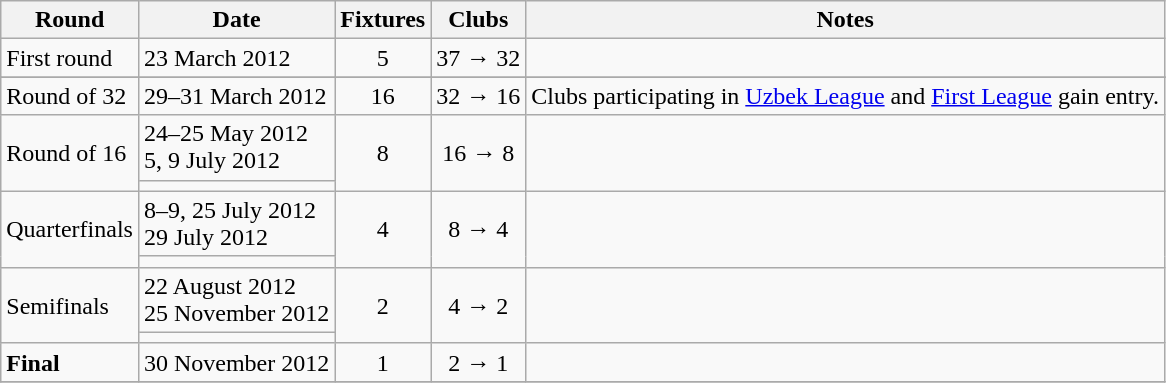<table class="wikitable">
<tr>
<th>Round</th>
<th>Date</th>
<th>Fixtures</th>
<th>Clubs</th>
<th>Notes</th>
</tr>
<tr>
<td>First round</td>
<td>23 March 2012</td>
<td align="center">5</td>
<td align="center">37 → 32</td>
<td align="center"></td>
</tr>
<tr>
</tr>
<tr>
<td>Round of 32</td>
<td>29–31 March 2012</td>
<td align="center">16</td>
<td align="center">32 → 16</td>
<td align="center">Clubs participating in <a href='#'>Uzbek League</a> and <a href='#'>First League</a> gain entry.</td>
</tr>
<tr>
<td rowspan="2">Round of 16</td>
<td>24–25 May 2012<br>5, 9 July 2012</td>
<td rowspan="2" align="center">8</td>
<td rowspan="2" align="center">16 → 8</td>
<td rowspan="2" align="center"></td>
</tr>
<tr>
<td></td>
</tr>
<tr>
<td rowspan="2">Quarterfinals</td>
<td>8–9, 25 July 2012<br>29 July 2012</td>
<td rowspan="2" align="center">4</td>
<td rowspan="2" align="center">8 → 4</td>
<td rowspan="2" align="center"></td>
</tr>
<tr>
<td></td>
</tr>
<tr>
<td rowspan="2">Semifinals</td>
<td>22 August 2012<br>25 November 2012</td>
<td rowspan="2" align="center">2</td>
<td rowspan="2" align="center">4 → 2</td>
<td rowspan="2" align="center"></td>
</tr>
<tr>
<td></td>
</tr>
<tr>
<td><strong>Final</strong></td>
<td>30 November 2012</td>
<td align="center">1</td>
<td align="center">2 → 1</td>
<td align="center"></td>
</tr>
<tr>
</tr>
</table>
